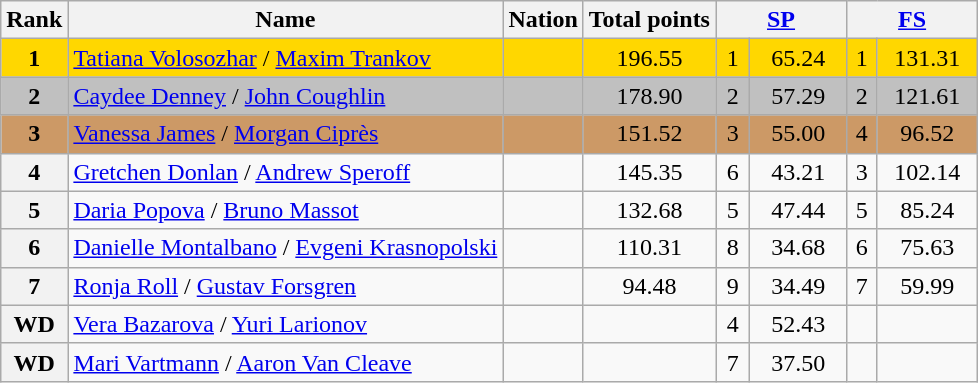<table class="wikitable sortable">
<tr>
<th>Rank</th>
<th>Name</th>
<th>Nation</th>
<th>Total points</th>
<th colspan="2" width="80px"><a href='#'>SP</a></th>
<th colspan="2" width="80px"><a href='#'>FS</a></th>
</tr>
<tr bgcolor="gold">
<td align="center"><strong>1</strong></td>
<td><a href='#'>Tatiana Volosozhar</a> / <a href='#'>Maxim Trankov</a></td>
<td></td>
<td align="center">196.55</td>
<td align="center">1</td>
<td align="center">65.24</td>
<td align="center">1</td>
<td align="center">131.31</td>
</tr>
<tr bgcolor="silver">
<td align="center"><strong>2</strong></td>
<td><a href='#'>Caydee Denney</a> / <a href='#'>John Coughlin</a></td>
<td></td>
<td align="center">178.90</td>
<td align="center">2</td>
<td align="center">57.29</td>
<td align="center">2</td>
<td align="center">121.61</td>
</tr>
<tr bgcolor="cc9966">
<td align="center"><strong>3</strong></td>
<td><a href='#'>Vanessa James</a> / <a href='#'>Morgan Ciprès</a></td>
<td></td>
<td align="center">151.52</td>
<td align="center">3</td>
<td align="center">55.00</td>
<td align="center">4</td>
<td align="center">96.52</td>
</tr>
<tr>
<th>4</th>
<td><a href='#'>Gretchen Donlan</a> / <a href='#'>Andrew Speroff</a></td>
<td></td>
<td align="center">145.35</td>
<td align="center">6</td>
<td align="center">43.21</td>
<td align="center">3</td>
<td align="center">102.14</td>
</tr>
<tr>
<th>5</th>
<td><a href='#'>Daria Popova</a> / <a href='#'>Bruno Massot</a></td>
<td></td>
<td align="center">132.68</td>
<td align="center">5</td>
<td align="center">47.44</td>
<td align="center">5</td>
<td align="center">85.24</td>
</tr>
<tr>
<th>6</th>
<td><a href='#'>Danielle Montalbano</a> / <a href='#'>Evgeni Krasnopolski</a></td>
<td></td>
<td align="center">110.31</td>
<td align="center">8</td>
<td align="center">34.68</td>
<td align="center">6</td>
<td align="center">75.63</td>
</tr>
<tr>
<th>7</th>
<td><a href='#'>Ronja Roll</a> / <a href='#'>Gustav Forsgren</a></td>
<td></td>
<td align="center">94.48</td>
<td align="center">9</td>
<td align="center">34.49</td>
<td align="center">7</td>
<td align="center">59.99</td>
</tr>
<tr>
<th>WD</th>
<td><a href='#'>Vera Bazarova</a> / <a href='#'>Yuri Larionov</a></td>
<td></td>
<td align="center"></td>
<td align="center">4</td>
<td align="center">52.43</td>
<td align="center"></td>
<td align="center"></td>
</tr>
<tr>
<th>WD</th>
<td><a href='#'>Mari Vartmann</a> / <a href='#'>Aaron Van Cleave</a></td>
<td></td>
<td align="center"></td>
<td align="center">7</td>
<td align="center">37.50</td>
<td align="center"></td>
<td align="center"></td>
</tr>
</table>
